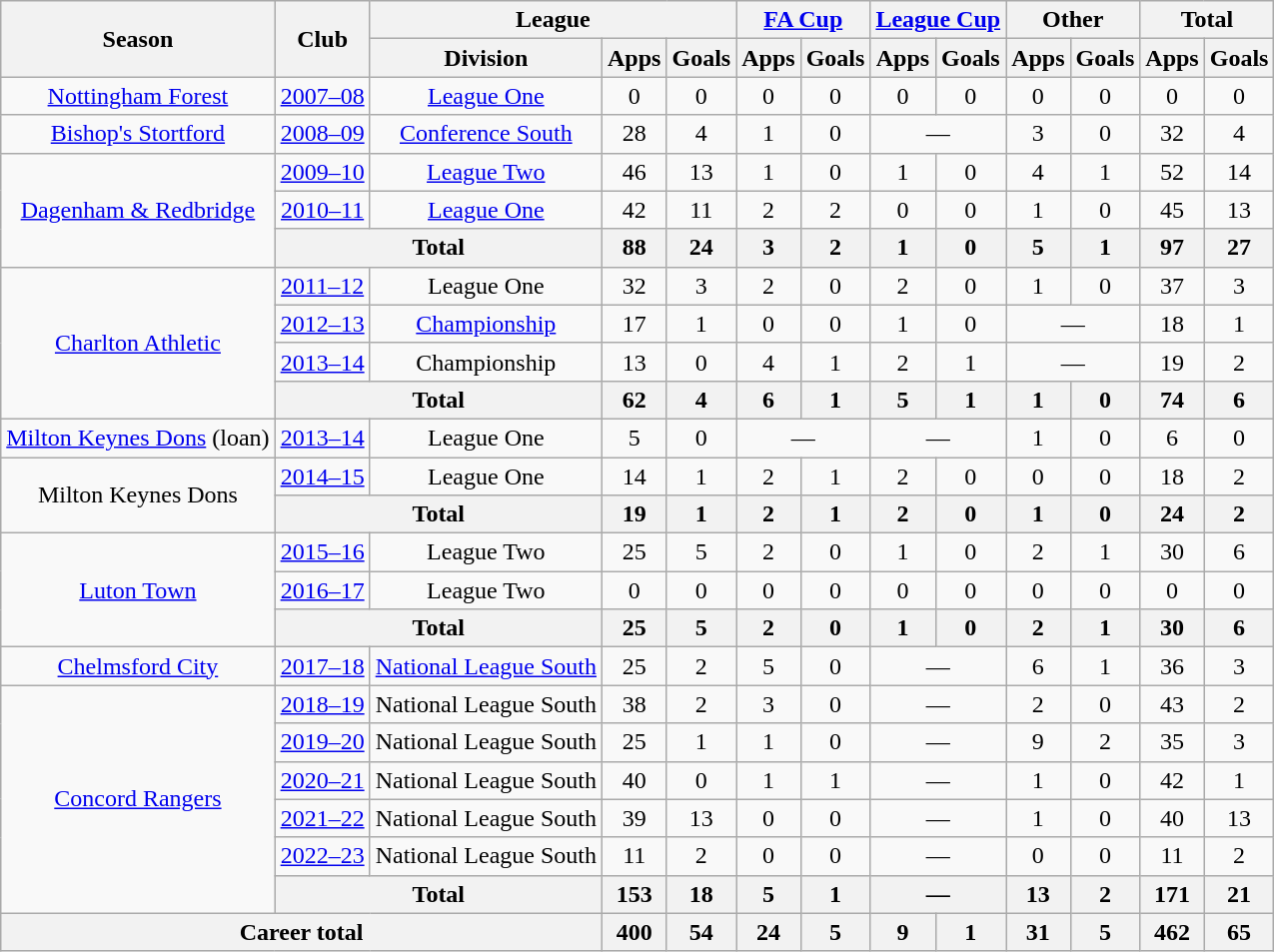<table class=wikitable style=text-align:center>
<tr>
<th rowspan=2>Season</th>
<th rowspan=2>Club</th>
<th colspan=3>League</th>
<th colspan=2><a href='#'>FA Cup</a></th>
<th colspan=2><a href='#'>League Cup</a></th>
<th colspan=2>Other</th>
<th colspan=2>Total</th>
</tr>
<tr>
<th>Division</th>
<th>Apps</th>
<th>Goals</th>
<th>Apps</th>
<th>Goals</th>
<th>Apps</th>
<th>Goals</th>
<th>Apps</th>
<th>Goals</th>
<th>Apps</th>
<th>Goals</th>
</tr>
<tr>
<td><a href='#'>Nottingham Forest</a></td>
<td><a href='#'>2007–08</a></td>
<td><a href='#'>League One</a></td>
<td>0</td>
<td>0</td>
<td>0</td>
<td>0</td>
<td>0</td>
<td>0</td>
<td>0</td>
<td>0</td>
<td>0</td>
<td>0</td>
</tr>
<tr>
<td><a href='#'>Bishop's Stortford</a></td>
<td><a href='#'>2008–09</a></td>
<td><a href='#'>Conference South</a></td>
<td>28</td>
<td>4</td>
<td>1</td>
<td>0</td>
<td colspan=2>—</td>
<td>3</td>
<td>0</td>
<td>32</td>
<td>4</td>
</tr>
<tr>
<td rowspan=3><a href='#'>Dagenham & Redbridge</a></td>
<td><a href='#'>2009–10</a></td>
<td><a href='#'>League Two</a></td>
<td>46</td>
<td>13</td>
<td>1</td>
<td>0</td>
<td>1</td>
<td>0</td>
<td>4</td>
<td>1</td>
<td>52</td>
<td>14</td>
</tr>
<tr>
<td><a href='#'>2010–11</a></td>
<td><a href='#'>League One</a></td>
<td>42</td>
<td>11</td>
<td>2</td>
<td>2</td>
<td>0</td>
<td>0</td>
<td>1</td>
<td>0</td>
<td>45</td>
<td>13</td>
</tr>
<tr>
<th colspan=2>Total</th>
<th>88</th>
<th>24</th>
<th>3</th>
<th>2</th>
<th>1</th>
<th>0</th>
<th>5</th>
<th>1</th>
<th>97</th>
<th>27</th>
</tr>
<tr>
<td rowspan=4><a href='#'>Charlton Athletic</a></td>
<td><a href='#'>2011–12</a></td>
<td>League One</td>
<td>32</td>
<td>3</td>
<td>2</td>
<td>0</td>
<td>2</td>
<td>0</td>
<td>1</td>
<td>0</td>
<td>37</td>
<td>3</td>
</tr>
<tr>
<td><a href='#'>2012–13</a></td>
<td><a href='#'>Championship</a></td>
<td>17</td>
<td>1</td>
<td>0</td>
<td>0</td>
<td>1</td>
<td>0</td>
<td colspan=2>—</td>
<td>18</td>
<td>1</td>
</tr>
<tr>
<td><a href='#'>2013–14</a></td>
<td>Championship</td>
<td>13</td>
<td>0</td>
<td>4</td>
<td>1</td>
<td>2</td>
<td>1</td>
<td colspan=2>—</td>
<td>19</td>
<td>2</td>
</tr>
<tr>
<th colspan=2>Total</th>
<th>62</th>
<th>4</th>
<th>6</th>
<th>1</th>
<th>5</th>
<th>1</th>
<th>1</th>
<th>0</th>
<th>74</th>
<th>6</th>
</tr>
<tr>
<td><a href='#'>Milton Keynes Dons</a> (loan)</td>
<td><a href='#'>2013–14</a></td>
<td>League One</td>
<td>5</td>
<td>0</td>
<td colspan=2>—</td>
<td colspan=2>—</td>
<td>1</td>
<td>0</td>
<td>6</td>
<td>0</td>
</tr>
<tr>
<td rowspan=2>Milton Keynes Dons</td>
<td><a href='#'>2014–15</a></td>
<td>League One</td>
<td>14</td>
<td>1</td>
<td>2</td>
<td>1</td>
<td>2</td>
<td>0</td>
<td>0</td>
<td>0</td>
<td>18</td>
<td>2</td>
</tr>
<tr>
<th colspan=2>Total</th>
<th>19</th>
<th>1</th>
<th>2</th>
<th>1</th>
<th>2</th>
<th>0</th>
<th>1</th>
<th>0</th>
<th>24</th>
<th>2</th>
</tr>
<tr>
<td rowspan=3><a href='#'>Luton Town</a></td>
<td><a href='#'>2015–16</a></td>
<td>League Two</td>
<td>25</td>
<td>5</td>
<td>2</td>
<td>0</td>
<td>1</td>
<td>0</td>
<td>2</td>
<td>1</td>
<td>30</td>
<td>6</td>
</tr>
<tr>
<td><a href='#'>2016–17</a></td>
<td>League Two</td>
<td>0</td>
<td>0</td>
<td>0</td>
<td>0</td>
<td>0</td>
<td>0</td>
<td>0</td>
<td>0</td>
<td>0</td>
<td>0</td>
</tr>
<tr>
<th colspan=2>Total</th>
<th>25</th>
<th>5</th>
<th>2</th>
<th>0</th>
<th>1</th>
<th>0</th>
<th>2</th>
<th>1</th>
<th>30</th>
<th>6</th>
</tr>
<tr>
<td><a href='#'>Chelmsford City</a></td>
<td><a href='#'>2017–18</a></td>
<td><a href='#'>National League South</a></td>
<td>25</td>
<td>2</td>
<td>5</td>
<td>0</td>
<td colspan=2>—</td>
<td>6</td>
<td>1</td>
<td>36</td>
<td>3</td>
</tr>
<tr>
<td rowspan=6><a href='#'>Concord Rangers</a></td>
<td><a href='#'>2018–19</a></td>
<td>National League South</td>
<td>38</td>
<td>2</td>
<td>3</td>
<td>0</td>
<td colspan=2>—</td>
<td>2</td>
<td>0</td>
<td>43</td>
<td>2</td>
</tr>
<tr>
<td><a href='#'>2019–20</a></td>
<td>National League South</td>
<td>25</td>
<td>1</td>
<td>1</td>
<td>0</td>
<td colspan=2>—</td>
<td>9</td>
<td>2</td>
<td>35</td>
<td>3</td>
</tr>
<tr>
<td><a href='#'>2020–21</a></td>
<td>National League South</td>
<td>40</td>
<td>0</td>
<td>1</td>
<td>1</td>
<td colspan=2>—</td>
<td>1</td>
<td>0</td>
<td>42</td>
<td>1</td>
</tr>
<tr>
<td><a href='#'>2021–22</a></td>
<td>National League South</td>
<td>39</td>
<td>13</td>
<td>0</td>
<td>0</td>
<td colspan=2>—</td>
<td>1</td>
<td>0</td>
<td>40</td>
<td>13</td>
</tr>
<tr>
<td><a href='#'>2022–23</a></td>
<td>National League South</td>
<td>11</td>
<td>2</td>
<td>0</td>
<td>0</td>
<td colspan=2>—</td>
<td>0</td>
<td>0</td>
<td>11</td>
<td>2</td>
</tr>
<tr>
<th colspan=2>Total</th>
<th>153</th>
<th>18</th>
<th>5</th>
<th>1</th>
<th colspan=2>—</th>
<th>13</th>
<th>2</th>
<th>171</th>
<th>21</th>
</tr>
<tr>
<th colspan=3>Career total</th>
<th>400</th>
<th>54</th>
<th>24</th>
<th>5</th>
<th>9</th>
<th>1</th>
<th>31</th>
<th>5</th>
<th>462</th>
<th>65</th>
</tr>
</table>
